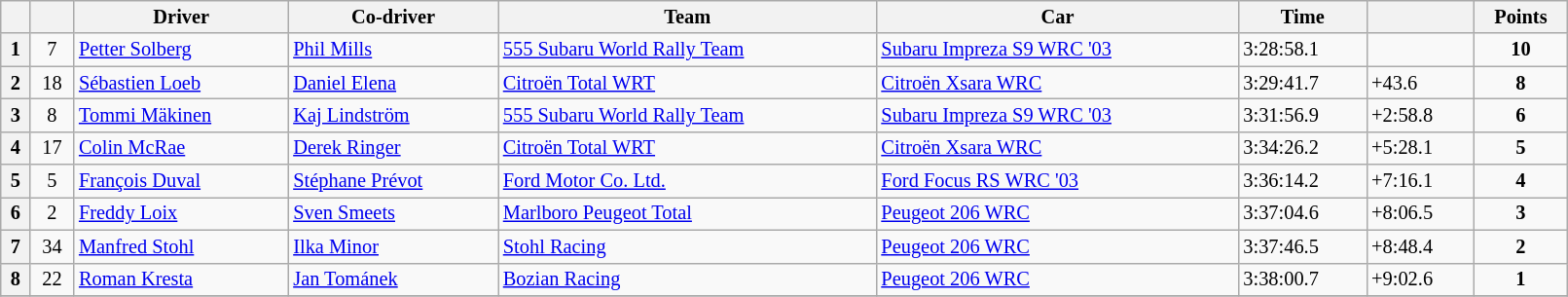<table class="wikitable" width=85% style="font-size: 85%;">
<tr>
<th></th>
<th></th>
<th>Driver</th>
<th>Co-driver</th>
<th>Team</th>
<th>Car</th>
<th>Time</th>
<th></th>
<th>Points</th>
</tr>
<tr>
<th>1</th>
<td align="center">7</td>
<td> <a href='#'>Petter Solberg</a></td>
<td> <a href='#'>Phil Mills</a></td>
<td> <a href='#'>555 Subaru World Rally Team</a></td>
<td><a href='#'>Subaru Impreza S9 WRC '03</a></td>
<td>3:28:58.1</td>
<td></td>
<td align="center"><strong>10</strong></td>
</tr>
<tr>
<th>2</th>
<td align="center">18</td>
<td> <a href='#'>Sébastien Loeb</a></td>
<td> <a href='#'>Daniel Elena</a></td>
<td> <a href='#'>Citroën Total WRT</a></td>
<td><a href='#'>Citroën Xsara WRC</a></td>
<td>3:29:41.7</td>
<td>+43.6</td>
<td align="center"><strong>8</strong></td>
</tr>
<tr>
<th>3</th>
<td align="center">8</td>
<td> <a href='#'>Tommi Mäkinen</a></td>
<td> <a href='#'>Kaj Lindström</a></td>
<td> <a href='#'>555 Subaru World Rally Team</a></td>
<td><a href='#'>Subaru Impreza S9 WRC '03</a></td>
<td>3:31:56.9</td>
<td>+2:58.8</td>
<td align="center"><strong>6</strong></td>
</tr>
<tr>
<th>4</th>
<td align="center">17</td>
<td> <a href='#'>Colin McRae</a></td>
<td> <a href='#'>Derek Ringer</a></td>
<td> <a href='#'>Citroën Total WRT</a></td>
<td><a href='#'>Citroën Xsara WRC</a></td>
<td>3:34:26.2</td>
<td>+5:28.1</td>
<td align="center"><strong>5</strong></td>
</tr>
<tr>
<th>5</th>
<td align="center">5</td>
<td> <a href='#'>François Duval</a></td>
<td> <a href='#'>Stéphane Prévot</a></td>
<td> <a href='#'>Ford Motor Co. Ltd.</a></td>
<td><a href='#'>Ford Focus RS WRC '03</a></td>
<td>3:36:14.2</td>
<td>+7:16.1</td>
<td align="center"><strong>4</strong></td>
</tr>
<tr>
<th>6</th>
<td align="center">2</td>
<td> <a href='#'>Freddy Loix</a></td>
<td> <a href='#'>Sven Smeets</a></td>
<td> <a href='#'>Marlboro Peugeot Total</a></td>
<td><a href='#'>Peugeot 206 WRC</a></td>
<td>3:37:04.6</td>
<td>+8:06.5</td>
<td align="center"><strong>3</strong></td>
</tr>
<tr>
<th>7</th>
<td align="center">34</td>
<td> <a href='#'>Manfred Stohl</a></td>
<td> <a href='#'>Ilka Minor</a></td>
<td> <a href='#'>Stohl Racing</a></td>
<td><a href='#'>Peugeot 206 WRC</a></td>
<td>3:37:46.5</td>
<td>+8:48.4</td>
<td align="center"><strong>2</strong></td>
</tr>
<tr>
<th>8</th>
<td align="center">22</td>
<td> <a href='#'>Roman Kresta</a></td>
<td> <a href='#'>Jan Tománek</a></td>
<td> <a href='#'>Bozian Racing</a></td>
<td><a href='#'>Peugeot 206 WRC</a></td>
<td>3:38:00.7</td>
<td>+9:02.6</td>
<td align="center"><strong>1</strong></td>
</tr>
<tr>
</tr>
</table>
